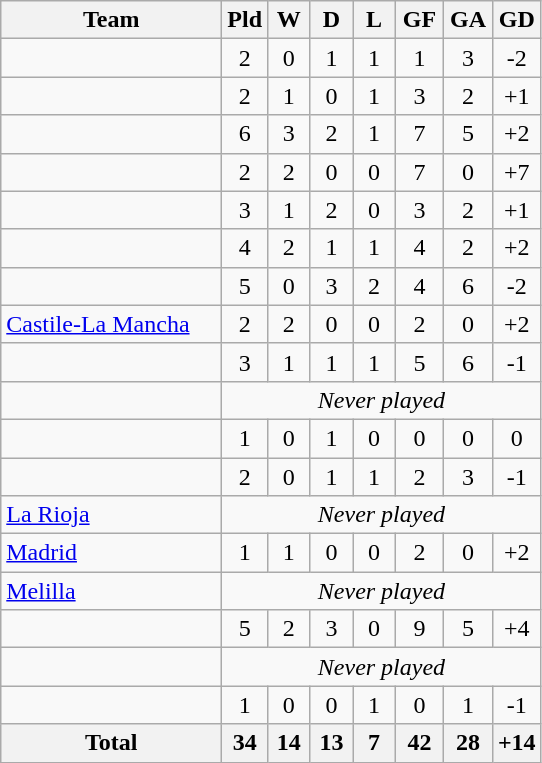<table class="wikitable sortable collapsible collapsed" style="text-align:center">
<tr>
<th style="width:140px">Team</th>
<th style="width:21px">Pld</th>
<th style="width:21px">W</th>
<th style="width:21px">D</th>
<th style="width:21px">L</th>
<th style="width:25px">GF</th>
<th style="width:25px">GA</th>
<th style="width:25px">GD</th>
</tr>
<tr>
<td align=left></td>
<td>2</td>
<td>0</td>
<td>1</td>
<td>1</td>
<td>1</td>
<td>3</td>
<td>-2</td>
</tr>
<tr>
<td align=left></td>
<td>2</td>
<td>1</td>
<td>0</td>
<td>1</td>
<td>3</td>
<td>2</td>
<td>+1</td>
</tr>
<tr>
<td align=left></td>
<td>6</td>
<td>3</td>
<td>2</td>
<td>1</td>
<td>7</td>
<td>5</td>
<td>+2</td>
</tr>
<tr>
<td align=left></td>
<td>2</td>
<td>2</td>
<td>0</td>
<td>0</td>
<td>7</td>
<td>0</td>
<td>+7</td>
</tr>
<tr>
<td align=left></td>
<td>3</td>
<td>1</td>
<td>2</td>
<td>0</td>
<td>3</td>
<td>2</td>
<td>+1</td>
</tr>
<tr>
<td align=left></td>
<td>4</td>
<td>2</td>
<td>1</td>
<td>1</td>
<td>4</td>
<td>2</td>
<td>+2</td>
</tr>
<tr>
<td align=left></td>
<td>5</td>
<td>0</td>
<td>3</td>
<td>2</td>
<td>4</td>
<td>6</td>
<td>-2</td>
</tr>
<tr>
<td align=left> <a href='#'>Castile-La Mancha</a></td>
<td>2</td>
<td>2</td>
<td>0</td>
<td>0</td>
<td>2</td>
<td>0</td>
<td>+2</td>
</tr>
<tr>
<td align=left></td>
<td>3</td>
<td>1</td>
<td>1</td>
<td>1</td>
<td>5</td>
<td>6</td>
<td>-1</td>
</tr>
<tr>
<td align=left></td>
<td colspan=7><em>Never played</em></td>
</tr>
<tr>
<td align=left></td>
<td>1</td>
<td>0</td>
<td>1</td>
<td>0</td>
<td>0</td>
<td>0</td>
<td>0</td>
</tr>
<tr>
<td align=left></td>
<td>2</td>
<td>0</td>
<td>1</td>
<td>1</td>
<td>2</td>
<td>3</td>
<td>-1</td>
</tr>
<tr>
<td align=left> <a href='#'>La Rioja</a></td>
<td colspan=7><em>Never played</em></td>
</tr>
<tr>
<td align=left> <a href='#'>Madrid</a></td>
<td>1</td>
<td>1</td>
<td>0</td>
<td>0</td>
<td>2</td>
<td>0</td>
<td>+2</td>
</tr>
<tr>
<td align=left> <a href='#'>Melilla</a></td>
<td colspan=7><em>Never played</em></td>
</tr>
<tr>
<td align=left></td>
<td>5</td>
<td>2</td>
<td>3</td>
<td>0</td>
<td>9</td>
<td>5</td>
<td>+4</td>
</tr>
<tr>
<td align=left></td>
<td colspan=7><em>Never played</em></td>
</tr>
<tr>
<td align=left></td>
<td>1</td>
<td>0</td>
<td>0</td>
<td>1</td>
<td>0</td>
<td>1</td>
<td>-1</td>
</tr>
<tr>
<th align=left>Total</th>
<th>34</th>
<th>14</th>
<th>13</th>
<th>7</th>
<th>42</th>
<th>28</th>
<th>+14</th>
</tr>
</table>
